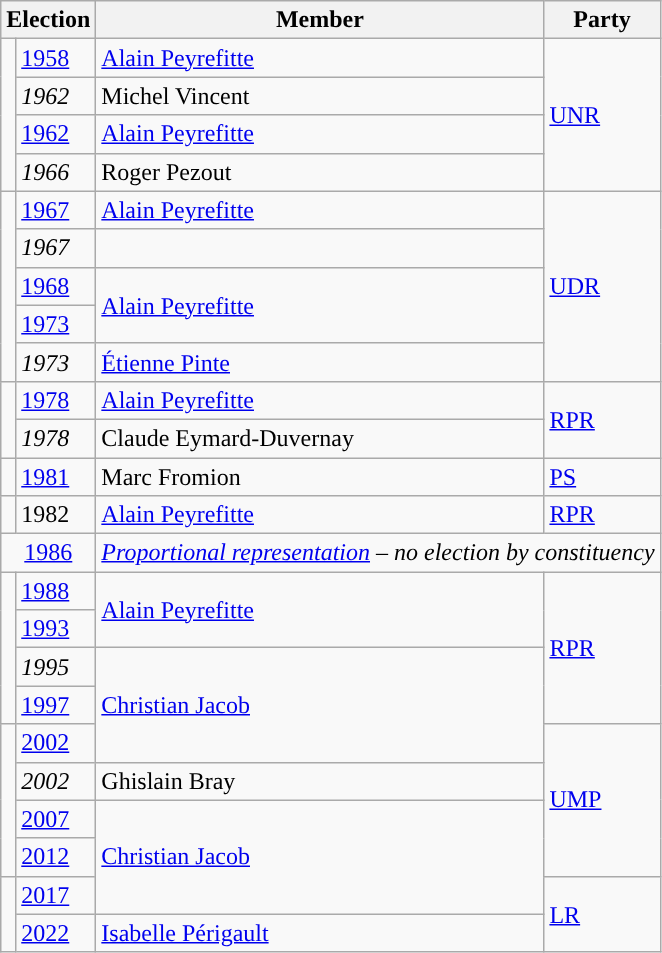<table class="wikitable">
<tr>
<th colspan="2">Election</th>
<th>Member</th>
<th>Party</th>
</tr>
<tr>
<td rowspan="4" style="color:inherit;background-color: "></td>
<td><a href='#'>1958</a></td>
<td><a href='#'>Alain Peyrefitte</a></td>
<td rowspan="4"><a href='#'>UNR</a></td>
</tr>
<tr>
<td><em>1962</em></td>
<td>Michel Vincent</td>
</tr>
<tr>
<td><a href='#'>1962</a></td>
<td><a href='#'>Alain Peyrefitte</a></td>
</tr>
<tr>
<td><em>1966</em></td>
<td>Roger Pezout</td>
</tr>
<tr>
<td rowspan="5" style="color:inherit;background-color: "></td>
<td><a href='#'>1967</a></td>
<td><a href='#'>Alain Peyrefitte</a></td>
<td rowspan="5"><a href='#'>UDR</a></td>
</tr>
<tr>
<td><em>1967</em></td>
<td></td>
</tr>
<tr>
<td><a href='#'>1968</a></td>
<td rowspan="2"><a href='#'>Alain Peyrefitte</a></td>
</tr>
<tr>
<td><a href='#'>1973</a></td>
</tr>
<tr>
<td><em>1973</em></td>
<td><a href='#'>Étienne Pinte</a></td>
</tr>
<tr>
<td rowspan="2" style="color:inherit;background-color: "></td>
<td><a href='#'>1978</a></td>
<td><a href='#'>Alain Peyrefitte</a></td>
<td rowspan="2"><a href='#'>RPR</a></td>
</tr>
<tr>
<td><em>1978</em></td>
<td>Claude Eymard-Duvernay</td>
</tr>
<tr>
<td style="color:inherit;background-color: "></td>
<td><a href='#'>1981</a></td>
<td>Marc Fromion</td>
<td><a href='#'>PS</a></td>
</tr>
<tr>
<td style="color:inherit;background-color: "></td>
<td>1982</td>
<td><a href='#'>Alain Peyrefitte</a></td>
<td><a href='#'>RPR</a></td>
</tr>
<tr>
<td colspan="2" align="center"><a href='#'>1986</a></td>
<td colspan="2"><em><a href='#'>Proportional representation</a> – no election by constituency</em></td>
</tr>
<tr>
<td rowspan="4" style="color:inherit;background-color: "></td>
<td><a href='#'>1988</a></td>
<td rowspan="2"><a href='#'>Alain Peyrefitte</a></td>
<td rowspan="4"><a href='#'>RPR</a></td>
</tr>
<tr>
<td><a href='#'>1993</a></td>
</tr>
<tr>
<td><em>1995</em></td>
<td rowspan="3"><a href='#'>Christian Jacob</a></td>
</tr>
<tr>
<td><a href='#'>1997</a></td>
</tr>
<tr>
<td rowspan="4" style="color:inherit;background-color: "></td>
<td><a href='#'>2002</a></td>
<td rowspan="4"><a href='#'>UMP</a></td>
</tr>
<tr>
<td><em>2002</em></td>
<td>Ghislain Bray</td>
</tr>
<tr>
<td><a href='#'>2007</a></td>
<td rowspan="3"><a href='#'>Christian Jacob</a></td>
</tr>
<tr>
<td><a href='#'>2012</a></td>
</tr>
<tr>
<td rowspan="2" style="color:inherit;background-color: "></td>
<td><a href='#'>2017</a></td>
<td rowspan="2"><a href='#'>LR</a></td>
</tr>
<tr>
<td><a href='#'>2022</a></td>
<td><a href='#'>Isabelle Périgault</a></td>
</tr>
</table>
